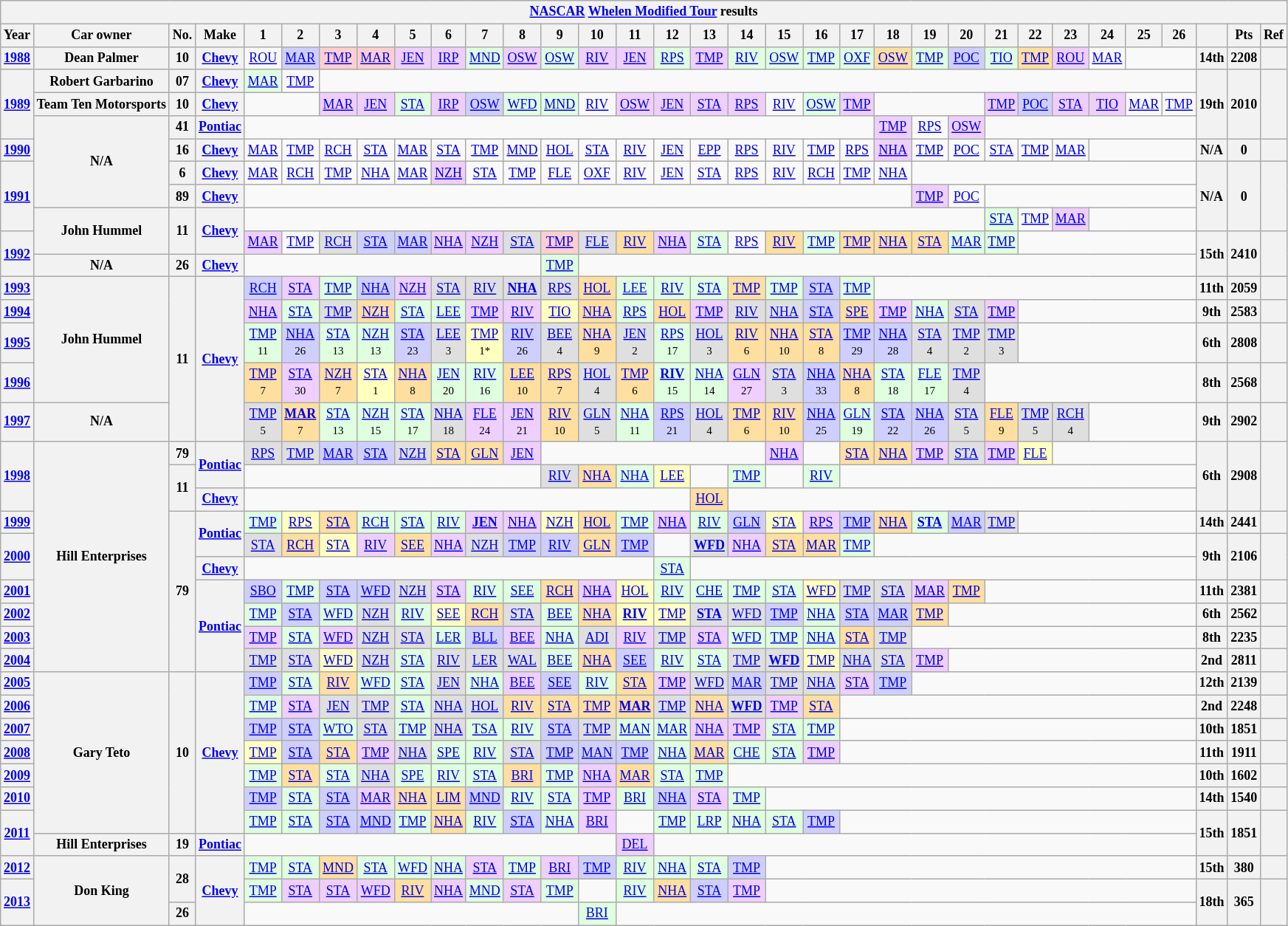<table class="wikitable" style="text-align:center; font-size:75%">
<tr>
<th colspan=38><a href='#'>NASCAR</a> <a href='#'>Whelen Modified Tour</a> results</th>
</tr>
<tr>
<th>Year</th>
<th>Car owner</th>
<th>No.</th>
<th>Make</th>
<th>1</th>
<th>2</th>
<th>3</th>
<th>4</th>
<th>5</th>
<th>6</th>
<th>7</th>
<th>8</th>
<th>9</th>
<th>10</th>
<th>11</th>
<th>12</th>
<th>13</th>
<th>14</th>
<th>15</th>
<th>16</th>
<th>17</th>
<th>18</th>
<th>19</th>
<th>20</th>
<th>21</th>
<th>22</th>
<th>23</th>
<th>24</th>
<th>25</th>
<th>26</th>
<th></th>
<th>Pts</th>
<th>Ref</th>
</tr>
<tr>
<th><a href='#'>1988</a></th>
<th>Dean Palmer</th>
<th>10</th>
<th><a href='#'>Chevy</a></th>
<td><a href='#'>ROU</a></td>
<td style="background:#CFCFFF;"><a href='#'>MAR</a><br></td>
<td style="background:#FFCFCF;"><a href='#'>TMP</a><br></td>
<td style="background:#FFCFCF;"><a href='#'>MAR</a><br></td>
<td style="background:#EFCFFF;"><a href='#'>JEN</a><br></td>
<td style="background:#EFCFFF;"><a href='#'>IRP</a><br></td>
<td style="background:#DFFFDF;"><a href='#'>MND</a><br></td>
<td style="background:#EFCFFF;"><a href='#'>OSW</a><br></td>
<td style="background:#DFFFDF;"><a href='#'>OSW</a><br></td>
<td style="background:#EFCFFF;"><a href='#'>RIV</a><br></td>
<td style="background:#EFCFFF;"><a href='#'>JEN</a><br></td>
<td style="background:#DFFFDF;"><a href='#'>RPS</a><br></td>
<td style="background:#EFCFFF;"><a href='#'>TMP</a><br></td>
<td style="background:#DFFFDF;"><a href='#'>RIV</a><br></td>
<td style="background:#DFFFDF;"><a href='#'>OSW</a><br></td>
<td style="background:#DFFFDF;"><a href='#'>TMP</a><br></td>
<td style="background:#DFFFDF;"><a href='#'>OXF</a><br></td>
<td style="background:#FFDF9F;"><a href='#'>OSW</a><br></td>
<td style="background:#DFFFDF;"><a href='#'>TMP</a><br></td>
<td style="background:#CFCFFF;"><a href='#'>POC</a><br></td>
<td style="background:#DFFFDF;"><a href='#'>TIO</a><br></td>
<td style="background:#FFDF9F;"><a href='#'>TMP</a><br></td>
<td style="background:#EFCFFF;"><a href='#'>ROU</a><br></td>
<td><a href='#'>MAR</a></td>
<td colspan=2></td>
<th>14th</th>
<th>2208</th>
<th></th>
</tr>
<tr>
<th rowspan=3><a href='#'>1989</a></th>
<th>Robert Garbarino</th>
<th>07</th>
<th><a href='#'>Chevy</a></th>
<td style="background:#DFFFDF;"><a href='#'>MAR</a><br></td>
<td><a href='#'>TMP</a></td>
<td colspan=24></td>
<th rowspan=3>19th</th>
<th rowspan=3>2010</th>
<th rowspan=3></th>
</tr>
<tr>
<th>Team Ten Motorsports</th>
<th>10</th>
<th><a href='#'>Chevy</a></th>
<td colspan=2></td>
<td style="background:#EFCFFF;"><a href='#'>MAR</a><br></td>
<td style="background:#EFCFFF;"><a href='#'>JEN</a><br></td>
<td style="background:#DFFFDF;"><a href='#'>STA</a><br></td>
<td style="background:#EFCFFF;"><a href='#'>IRP</a><br></td>
<td style="background:#CFCFFF;"><a href='#'>OSW</a><br></td>
<td style="background:#DFFFDF;"><a href='#'>WFD</a><br></td>
<td style="background:#DFFFDF;"><a href='#'>MND</a><br></td>
<td><a href='#'>RIV</a></td>
<td style="background:#EFCFFF;"><a href='#'>OSW</a><br></td>
<td style="background:#EFCFFF;"><a href='#'>JEN</a><br></td>
<td style="background:#EFCFFF;"><a href='#'>STA</a><br></td>
<td style="background:#EFCFFF;"><a href='#'>RPS</a><br></td>
<td><a href='#'>RIV</a></td>
<td style="background:#DFFFDF;"><a href='#'>OSW</a><br></td>
<td style="background:#EFCFFF;"><a href='#'>TMP</a><br></td>
<td colspan=3></td>
<td style="background:#EFCFFF;"><a href='#'>TMP</a><br></td>
<td style="background:#CFCFFF;"><a href='#'>POC</a><br></td>
<td style="background:#EFCFFF;"><a href='#'>STA</a><br></td>
<td style="background:#EFCFFF;"><a href='#'>TIO</a><br></td>
<td><a href='#'>MAR</a></td>
<td><a href='#'>TMP</a></td>
</tr>
<tr>
<th rowspan=4>N/A</th>
<th>41</th>
<th><a href='#'>Pontiac</a></th>
<td colspan=17></td>
<td style="background:#EFCFFF;"><a href='#'>TMP</a><br></td>
<td><a href='#'>RPS</a></td>
<td style="background:#EFCFFF;"><a href='#'>OSW</a><br></td>
<td colspan=6></td>
</tr>
<tr>
<th><a href='#'>1990</a></th>
<th>16</th>
<th><a href='#'>Chevy</a></th>
<td><a href='#'>MAR</a></td>
<td><a href='#'>TMP</a></td>
<td><a href='#'>RCH</a></td>
<td><a href='#'>STA</a></td>
<td><a href='#'>MAR</a></td>
<td><a href='#'>STA</a></td>
<td><a href='#'>TMP</a></td>
<td><a href='#'>MND</a></td>
<td><a href='#'>HOL</a></td>
<td><a href='#'>STA</a></td>
<td><a href='#'>RIV</a></td>
<td><a href='#'>JEN</a></td>
<td><a href='#'>EPP</a></td>
<td><a href='#'>RPS</a></td>
<td><a href='#'>RIV</a></td>
<td><a href='#'>TMP</a></td>
<td><a href='#'>RPS</a></td>
<td style="background:#EFCFFF;"><a href='#'>NHA</a><br></td>
<td><a href='#'>TMP</a></td>
<td><a href='#'>POC</a></td>
<td><a href='#'>STA</a></td>
<td><a href='#'>TMP</a></td>
<td><a href='#'>MAR</a></td>
<td colspan=3></td>
<th>N/A</th>
<th>0</th>
<th></th>
</tr>
<tr>
<th rowspan=3><a href='#'>1991</a></th>
<th>6</th>
<th><a href='#'>Chevy</a></th>
<td><a href='#'>MAR</a></td>
<td><a href='#'>RCH</a></td>
<td><a href='#'>TMP</a></td>
<td><a href='#'>NHA</a></td>
<td><a href='#'>MAR</a></td>
<td style="background:#EFCFFF;"><a href='#'>NZH</a><br></td>
<td><a href='#'>STA</a></td>
<td><a href='#'>TMP</a></td>
<td><a href='#'>FLE</a></td>
<td><a href='#'>OXF</a></td>
<td><a href='#'>RIV</a></td>
<td><a href='#'>JEN</a></td>
<td><a href='#'>STA</a></td>
<td><a href='#'>RPS</a></td>
<td><a href='#'>RIV</a></td>
<td><a href='#'>RCH</a></td>
<td><a href='#'>TMP</a></td>
<td><a href='#'>NHA</a></td>
<td colspan=8></td>
<th rowspan=3>N/A</th>
<th rowspan=3>0</th>
<th rowspan=3></th>
</tr>
<tr>
<th>89</th>
<th><a href='#'>Chevy</a></th>
<td colspan=18></td>
<td style="background:#EFCFFF;"><a href='#'>TMP</a><br></td>
<td><a href='#'>POC</a></td>
<td colspan=6></td>
</tr>
<tr>
<th rowspan=2>John Hummel</th>
<th rowspan=2>11</th>
<th rowspan=2><a href='#'>Chevy</a></th>
<td colspan=20></td>
<td style="background:#DFFFDF;"><a href='#'>STA</a><br></td>
<td><a href='#'>TMP</a></td>
<td style="background:#EFCFFF;"><a href='#'>MAR</a><br></td>
<td colspan=3></td>
</tr>
<tr>
<th rowspan=2><a href='#'>1992</a></th>
<td style="background:#EFCFFF;"><a href='#'>MAR</a><br></td>
<td><a href='#'>TMP</a></td>
<td style="background:#DFDFDF;"><a href='#'>RCH</a><br></td>
<td style="background:#CFCFFF;"><a href='#'>STA</a><br></td>
<td style="background:#CFCFFF;"><a href='#'>MAR</a><br></td>
<td style="background:#EFCFFF;"><a href='#'>NHA</a><br></td>
<td style="background:#EFCFFF;"><a href='#'>NZH</a><br></td>
<td style="background:#DFDFDF;"><a href='#'>STA</a><br></td>
<td style="background:#FFCFCF;"><a href='#'>TMP</a><br></td>
<td style="background:#DFDFDF;"><a href='#'>FLE</a><br></td>
<td style="background:#FFDF9F;"><a href='#'>RIV</a><br></td>
<td style="background:#EFCFFF;"><a href='#'>NHA</a><br></td>
<td style="background:#DFFFDF;"><a href='#'>STA</a><br></td>
<td><a href='#'>RPS</a></td>
<td style="background:#FFDF9F;"><a href='#'>RIV</a><br></td>
<td style="background:#DFFFDF;"><a href='#'>TMP</a><br></td>
<td style="background:#FFDF9F;"><a href='#'>TMP</a><br></td>
<td style="background:#FFDF9F;"><a href='#'>NHA</a><br></td>
<td style="background:#FFDF9F;"><a href='#'>STA</a><br></td>
<td style="background:#DFFFDF;"><a href='#'>MAR</a><br></td>
<td style="background:#DFFFDF;"><a href='#'>TMP</a><br></td>
<td colspan=5></td>
<th rowspan=2>15th</th>
<th rowspan=2>2410</th>
<th rowspan=2></th>
</tr>
<tr>
<th>N/A</th>
<th>26</th>
<th><a href='#'>Chevy</a></th>
<td colspan=8></td>
<td style="background:#DFFFDF;"><a href='#'>TMP</a><br></td>
<td colspan=17></td>
</tr>
<tr>
<th><a href='#'>1993</a></th>
<th rowspan=4>John Hummel</th>
<th rowspan=5>11</th>
<th rowspan=5><a href='#'>Chevy</a></th>
<td style="background:#CFCFFF;"><a href='#'>RCH</a><br></td>
<td style="background:#EFCFFF;"><a href='#'>STA</a><br></td>
<td style="background:#DFFFDF;"><a href='#'>TMP</a><br></td>
<td style="background:#CFCFFF;"><a href='#'>NHA</a><br></td>
<td style="background:#EFCFFF;"><a href='#'>NZH</a><br></td>
<td style="background:#DFDFDF;"><a href='#'>STA</a><br></td>
<td style="background:#DFDFDF;"><a href='#'>RIV</a><br></td>
<td style="background:#DFDFDF;"><strong><a href='#'>NHA</a></strong><br></td>
<td style="background:#DFDFDF;"><a href='#'>RPS</a><br></td>
<td style="background:#FFDF9F;"><a href='#'>HOL</a><br></td>
<td style="background:#DFFFDF;"><a href='#'>LEE</a><br></td>
<td style="background:#DFFFDF;"><a href='#'>RIV</a><br></td>
<td style="background:#DFFFDF;"><a href='#'>STA</a><br></td>
<td style="background:#FFDF9F;"><a href='#'>TMP</a><br></td>
<td style="background:#DFFFDF;"><a href='#'>TMP</a><br></td>
<td style="background:#CFCFFF;"><a href='#'>STA</a><br></td>
<td style="background:#DFFFDF;"><a href='#'>TMP</a><br></td>
<td colspan=9></td>
<th>11th</th>
<th>2059</th>
<th></th>
</tr>
<tr>
<th><a href='#'>1994</a></th>
<td style="background:#EFCFFF;"><a href='#'>NHA</a><br></td>
<td style="background:#DFFFDF;"><a href='#'>STA</a><br></td>
<td style="background:#DFDFDF;"><a href='#'>TMP</a><br></td>
<td style="background:#FFDF9F;"><a href='#'>NZH</a><br></td>
<td style="background:#DFFFDF;"><a href='#'>STA</a><br></td>
<td style="background:#DFFFDF;"><a href='#'>LEE</a><br></td>
<td style="background:#EFCFFF;"><a href='#'>TMP</a><br></td>
<td style="background:#EFCFFF;"><a href='#'>RIV</a><br></td>
<td style="background:#FFFFBF;"><a href='#'>TIO</a><br></td>
<td style="background:#FFDF9F;"><a href='#'>NHA</a><br></td>
<td style="background:#DFFFDF;"><a href='#'>RPS</a><br></td>
<td style="background:#FFDF9F;"><a href='#'>HOL</a><br></td>
<td style="background:#EFCFFF;"><a href='#'>TMP</a><br></td>
<td style="background:#DFDFDF;"><a href='#'>RIV</a><br></td>
<td style="background:#DFDFDF;"><a href='#'>NHA</a><br></td>
<td style="background:#CFCFFF;"><a href='#'>STA</a><br></td>
<td style="background:#FFDF9F;"><a href='#'>SPE</a><br></td>
<td style="background:#EFCFFF;"><a href='#'>TMP</a><br></td>
<td style="background:#DFFFDF;"><a href='#'>NHA</a><br></td>
<td style="background:#DFDFDF;"><a href='#'>STA</a><br></td>
<td style="background:#EFCFFF;"><a href='#'>TMP</a><br></td>
<td colspan=5></td>
<th>9th</th>
<th>2583</th>
<th></th>
</tr>
<tr>
<th><a href='#'>1995</a></th>
<td style="background:#DFFFDF;"><a href='#'>TMP</a><br><small>11</small></td>
<td style="background:#CFCFFF;"><a href='#'>NHA</a><br><small>26</small></td>
<td style="background:#DFFFDF;"><a href='#'>STA</a><br><small>13</small></td>
<td style="background:#DFFFDF;"><a href='#'>NZH</a><br><small>13</small></td>
<td style="background:#CFCFFF;"><a href='#'>STA</a><br><small>23</small></td>
<td style="background:#DFDFDF;"><a href='#'>LEE</a><br><small>3</small></td>
<td style="background:#FFFFBF;"><a href='#'>TMP</a><br><small>1*</small></td>
<td style="background:#CFCFFF;"><a href='#'>RIV</a><br><small>26</small></td>
<td style="background:#DFDFDF;"><a href='#'>BEE</a><br><small>4</small></td>
<td style="background:#FFDF9F;"><a href='#'>NHA</a><br><small>9</small></td>
<td style="background:#DFDFDF;"><a href='#'>JEN</a><br><small>2</small></td>
<td style="background:#DFFFDF;"><a href='#'>RPS</a><br><small>17</small></td>
<td style="background:#DFDFDF;"><a href='#'>HOL</a><br><small>3</small></td>
<td style="background:#FFDF9F;"><a href='#'>RIV</a><br><small>6</small></td>
<td style="background:#FFDF9F;"><a href='#'>NHA</a><br><small>10</small></td>
<td style="background:#FFDF9F;"><a href='#'>STA</a><br><small>8</small></td>
<td style="background:#CFCFFF;"><a href='#'>TMP</a><br><small>29</small></td>
<td style="background:#CFCFFF;"><a href='#'>NHA</a><br><small>28</small></td>
<td style="background:#DFDFDF;"><a href='#'>STA</a><br><small>4</small></td>
<td style="background:#DFDFDF;"><a href='#'>TMP</a><br><small>2</small></td>
<td style="background:#DFDFDF;"><a href='#'>TMP</a><br><small>3</small></td>
<td colspan=5></td>
<th>6th</th>
<th>2808</th>
<th></th>
</tr>
<tr>
<th><a href='#'>1996</a></th>
<td style="background:#FFDF9F;"><a href='#'>TMP</a><br><small>7</small></td>
<td style="background:#EFCFFF;"><a href='#'>STA</a><br><small>30</small></td>
<td style="background:#FFDF9F;"><a href='#'>NZH</a><br><small>7</small></td>
<td style="background:#FFFFBF;"><a href='#'>STA</a><br><small>1</small></td>
<td style="background:#FFDF9F;"><a href='#'>NHA</a><br><small>8</small></td>
<td style="background:#DFFFDF;"><a href='#'>JEN</a><br><small>20</small></td>
<td style="background:#DFFFDF;"><a href='#'>RIV</a><br><small>16</small></td>
<td style="background:#FFDF9F;"><a href='#'>LEE</a><br><small>10</small></td>
<td style="background:#FFDF9F;"><a href='#'>RPS</a><br><small>7</small></td>
<td style="background:#DFDFDF;"><a href='#'>HOL</a><br><small>4</small></td>
<td style="background:#FFDF9F;"><a href='#'>TMP</a><br><small>6</small></td>
<td style="background:#DFFFDF;"><strong><a href='#'>RIV</a></strong><br><small>15</small></td>
<td style="background:#DFFFDF;"><a href='#'>NHA</a><br><small>14</small></td>
<td style="background:#EFCFFF;"><a href='#'>GLN</a><br><small>27</small></td>
<td style="background:#DFDFDF;"><a href='#'>STA</a><br><small>3</small></td>
<td style="background:#CFCFFF;"><a href='#'>NHA</a><br><small>33</small></td>
<td style="background:#FFDF9F;"><a href='#'>NHA</a><br><small>8</small></td>
<td style="background:#DFFFDF;"><a href='#'>STA</a><br><small>18</small></td>
<td style="background:#DFFFDF;"><a href='#'>FLE</a><br><small>17</small></td>
<td style="background:#DFDFDF;"><a href='#'>TMP</a><br><small>4</small></td>
<td colspan=6></td>
<th>8th</th>
<th>2568</th>
<th></th>
</tr>
<tr>
<th><a href='#'>1997</a></th>
<th>N/A</th>
<td style="background:#DFDFDF;"><a href='#'>TMP</a><br><small>5</small></td>
<td style="background:#FFDF9F;"><strong><a href='#'>MAR</a></strong><br><small>7</small></td>
<td style="background:#DFFFDF;"><a href='#'>STA</a><br><small>13</small></td>
<td style="background:#DFFFDF;"><a href='#'>NZH</a><br><small>15</small></td>
<td style="background:#DFFFDF;"><a href='#'>STA</a><br><small>17</small></td>
<td style="background:#DFDFDF;"><a href='#'>NHA</a><br><small>18</small></td>
<td style="background:#EFCFFF;"><a href='#'>FLE</a><br><small>24</small></td>
<td style="background:#EFCFFF;"><a href='#'>JEN</a><br><small>21</small></td>
<td style="background:#FFDF9F;"><a href='#'>RIV</a><br><small>10</small></td>
<td style="background:#DFDFDF;"><a href='#'>GLN</a><br><small>5</small></td>
<td style="background:#DFFFDF;"><a href='#'>NHA</a><br><small>11</small></td>
<td style="background:#CFCFFF;"><a href='#'>RPS</a><br><small>21</small></td>
<td style="background:#DFDFDF;"><a href='#'>HOL</a><br><small>4</small></td>
<td style="background:#FFDF9F;"><a href='#'>TMP</a><br><small>6</small></td>
<td style="background:#FFDF9F;"><a href='#'>RIV</a><br><small>10</small></td>
<td style="background:#CFCFFF;"><a href='#'>NHA</a><br><small>25</small></td>
<td style="background:#DFFFDF;"><a href='#'>GLN</a><br><small>19</small></td>
<td style="background:#CFCFFF;"><a href='#'>STA</a><br><small>22</small></td>
<td style="background:#CFCFFF;"><a href='#'>NHA</a><br><small>26</small></td>
<td style="background:#DFDFDF;"><a href='#'>STA</a><br><small>5</small></td>
<td style="background:#FFDF9F;"><a href='#'>FLE</a><br><small>9</small></td>
<td style="background:#DFDFDF;"><a href='#'>TMP</a><br><small>5</small></td>
<td style="background:#DFDFDF;"><a href='#'>RCH</a><br><small>4</small></td>
<td colspan=3></td>
<th>9th</th>
<th>2902</th>
<th></th>
</tr>
<tr>
<th rowspan=3><a href='#'>1998</a></th>
<th rowspan=10>Hill Enterprises</th>
<th>79</th>
<th rowspan=2><a href='#'>Pontiac</a></th>
<td style="background:#DFDFDF;"><a href='#'>RPS</a><br></td>
<td style="background:#DFDFDF;"><a href='#'>TMP</a><br></td>
<td style="background:#CFCFFF;"><a href='#'>MAR</a><br></td>
<td style="background:#CFCFFF;"><a href='#'>STA</a><br></td>
<td style="background:#DFDFDF;"><a href='#'>NZH</a><br></td>
<td style="background:#FFDF9F;"><a href='#'>STA</a><br></td>
<td style="background:#FFDF9F;"><a href='#'>GLN</a><br></td>
<td style="background:#EFCFFF;"><a href='#'>JEN</a><br></td>
<td colspan=6></td>
<td style="background:#EFCFFF;"><a href='#'>NHA</a><br></td>
<td></td>
<td style="background:#FFDF9F;"><a href='#'>STA</a><br></td>
<td style="background:#FFDF9F;"><a href='#'>NHA</a><br></td>
<td style="background:#EFCFFF;"><a href='#'>TMP</a><br></td>
<td style="background:#DFDFDF;"><a href='#'>STA</a><br></td>
<td style="background:#EFCFFF;"><a href='#'>TMP</a><br></td>
<td style="background:#FFFFBF;"><a href='#'>FLE</a><br></td>
<td colspan=4></td>
<th rowspan=3>6th</th>
<th rowspan=3>2908</th>
<th rowspan=3></th>
</tr>
<tr>
<th rowspan=2>11</th>
<td colspan=8></td>
<td style="background:#DFDFDF;"><a href='#'>RIV</a><br></td>
<td style="background:#FFDF9F;"><a href='#'>NHA</a><br></td>
<td style="background:#DFFFDF;"><a href='#'>NHA</a><br></td>
<td style="background:#FFFFBF;"><a href='#'>LEE</a><br></td>
<td></td>
<td style="background:#DFFFDF;"><a href='#'>TMP</a><br></td>
<td></td>
<td style="background:#DFFFDF;"><a href='#'>RIV</a><br></td>
<td colspan=10></td>
</tr>
<tr>
<th><a href='#'>Chevy</a></th>
<td colspan=12></td>
<td style="background:#FFDF9F;"><a href='#'>HOL</a><br></td>
<td colspan=13></td>
</tr>
<tr>
<th><a href='#'>1999</a></th>
<th rowspan=7>79</th>
<th rowspan=2><a href='#'>Pontiac</a></th>
<td style="background:#DFFFDF;"><a href='#'>TMP</a><br></td>
<td style="background:#FFFFBF;"><a href='#'>RPS</a><br></td>
<td style="background:#FFDF9F;"><a href='#'>STA</a><br></td>
<td style="background:#DFFFDF;"><a href='#'>RCH</a><br></td>
<td style="background:#DFFFDF;"><a href='#'>STA</a><br></td>
<td style="background:#DFFFDF;"><a href='#'>RIV</a><br></td>
<td style="background:#EFCFFF;"><strong><a href='#'>JEN</a></strong><br></td>
<td style="background:#EFCFFF;"><a href='#'>NHA</a><br></td>
<td style="background:#FFFFBF;"><a href='#'>NZH</a><br></td>
<td style="background:#FFDF9F;"><a href='#'>HOL</a><br></td>
<td style="background:#DFFFDF;"><a href='#'>TMP</a><br></td>
<td style="background:#EFCFFF;"><a href='#'>NHA</a><br></td>
<td style="background:#DFFFDF;"><a href='#'>RIV</a><br></td>
<td style="background:#CFCFFF;"><a href='#'>GLN</a><br></td>
<td style="background:#FFFFBF;"><a href='#'>STA</a><br></td>
<td style="background:#EFCFFF;"><a href='#'>RPS</a><br></td>
<td style="background:#CFCFFF;"><a href='#'>TMP</a><br></td>
<td style="background:#FFDF9F;"><a href='#'>NHA</a><br></td>
<td style="background:#DFFFDF;"><strong><a href='#'>STA</a></strong><br></td>
<td style="background:#CFCFFF;"><a href='#'>MAR</a><br></td>
<td style="background:#DFDFDF;"><a href='#'>TMP</a><br></td>
<td colspan=5></td>
<th>14th</th>
<th>2441</th>
<th></th>
</tr>
<tr>
<th rowspan=2><a href='#'>2000</a></th>
<td style="background:#DFDFDF;"><a href='#'>STA</a><br></td>
<td style="background:#FFDF9F;"><a href='#'>RCH</a><br></td>
<td style="background:#FFFFBF;"><a href='#'>STA</a><br></td>
<td style="background:#EFCFFF;"><a href='#'>RIV</a><br></td>
<td style="background:#FFDF9F;"><a href='#'>SEE</a><br></td>
<td style="background:#EFCFFF;"><a href='#'>NHA</a><br></td>
<td style="background:#DFDFDF;"><a href='#'>NZH</a><br></td>
<td style="background:#CFCFFF;"><a href='#'>TMP</a><br></td>
<td style="background:#CFCFFF;"><a href='#'>RIV</a><br></td>
<td style="background:#FFDF9F;"><a href='#'>GLN</a><br></td>
<td style="background:#CFCFFF;"><a href='#'>TMP</a><br></td>
<td></td>
<td style="background:#DFDFDF;"><strong><a href='#'>WFD</a></strong><br></td>
<td style="background:#EFCFFF;"><a href='#'>NHA</a><br></td>
<td style="background:#FFDF9F;"><a href='#'>STA</a><br></td>
<td style="background:#FFDF9F;"><a href='#'>MAR</a><br></td>
<td style="background:#DFFFDF;"><a href='#'>TMP</a><br></td>
<td colspan=9></td>
<th rowspan=2>9th</th>
<th rowspan=2>2106</th>
<th rowspan=2></th>
</tr>
<tr>
<th><a href='#'>Chevy</a></th>
<td colspan=11></td>
<td style="background:#DFFFDF;"><a href='#'>STA</a><br></td>
<td colspan=14></td>
</tr>
<tr>
<th><a href='#'>2001</a></th>
<th rowspan=4><a href='#'>Pontiac</a></th>
<td style="background:#CFCFFF;"><a href='#'>SBO</a><br></td>
<td style="background:#DFFFDF;"><a href='#'>TMP</a><br></td>
<td style="background:#CFCFFF;"><a href='#'>STA</a><br></td>
<td style="background:#CFCFFF;"><a href='#'>WFD</a><br></td>
<td style="background:#DFDFDF;"><a href='#'>NZH</a><br></td>
<td style="background:#EFCFFF;"><a href='#'>STA</a><br></td>
<td style="background:#DFFFDF;"><a href='#'>RIV</a><br></td>
<td style="background:#DFFFDF;"><a href='#'>SEE</a><br></td>
<td style="background:#FFDF9F;"><a href='#'>RCH</a><br></td>
<td style="background:#EFCFFF;"><a href='#'>NHA</a><br></td>
<td style="background:#FFFFBF;"><a href='#'>HOL</a><br></td>
<td style="background:#DFFFDF;"><a href='#'>RIV</a><br></td>
<td style="background:#DFFFDF;"><a href='#'>CHE</a><br></td>
<td style="background:#DFFFDF;"><a href='#'>TMP</a><br></td>
<td style="background:#DFFFDF;"><a href='#'>STA</a><br></td>
<td style="background:#FFFFBF;"><a href='#'>WFD</a><br></td>
<td style="background:#DFDFDF;"><a href='#'>TMP</a><br></td>
<td style="background:#DFDFDF;"><a href='#'>STA</a><br></td>
<td style="background:#EFCFFF;"><a href='#'>MAR</a><br></td>
<td style="background:#FFDF9F;"><a href='#'>TMP</a><br></td>
<td colspan=6></td>
<th>11th</th>
<th>2381</th>
<th></th>
</tr>
<tr>
<th><a href='#'>2002</a></th>
<td style="background:#DFFFDF;"><a href='#'>TMP</a><br></td>
<td style="background:#CFCFFF;"><a href='#'>STA</a><br></td>
<td style="background:#DFFFDF;"><a href='#'>WFD</a><br></td>
<td style="background:#DFDFDF;"><a href='#'>NZH</a><br></td>
<td style="background:#DFFFDF;"><a href='#'>RIV</a><br></td>
<td style="background:#FFFFBF;"><a href='#'>SEE</a><br></td>
<td style="background:#FFDF9F;"><a href='#'>RCH</a><br></td>
<td style="background:#DFDFDF;"><a href='#'>STA</a><br></td>
<td style="background:#DFFFDF;"><a href='#'>BEE</a><br></td>
<td style="background:#FFDF9F;"><a href='#'>NHA</a><br></td>
<td style="background:#FFFFBF;"><strong><a href='#'>RIV</a></strong><br></td>
<td style="background:#FFFFBF;"><a href='#'>TMP</a><br></td>
<td style="background:#DFDFDF;"><strong><a href='#'>STA</a></strong><br></td>
<td style="background:#DFDFDF;"><a href='#'>WFD</a><br></td>
<td style="background:#CFCFFF;"><a href='#'>TMP</a><br></td>
<td style="background:#DFFFDF;"><a href='#'>NHA</a><br></td>
<td style="background:#CFCFFF;"><a href='#'>STA</a><br></td>
<td style="background:#CFCFFF;"><a href='#'>MAR</a><br></td>
<td style="background:#FFDF9F;"><a href='#'>TMP</a><br></td>
<td colspan=7></td>
<th>6th</th>
<th>2562</th>
<th></th>
</tr>
<tr>
<th><a href='#'>2003</a></th>
<td style="background:#EFCFFF;"><a href='#'>TMP</a><br></td>
<td style="background:#DFFFDF;"><a href='#'>STA</a><br></td>
<td style="background:#EFCFFF;"><a href='#'>WFD</a><br></td>
<td style="background:#DFDFDF;"><a href='#'>NZH</a><br></td>
<td style="background:#DFDFDF;"><a href='#'>STA</a><br></td>
<td style="background:#DFFFDF;"><a href='#'>LER</a><br></td>
<td style="background:#CFCFFF;"><a href='#'>BLL</a><br></td>
<td style="background:#EFCFFF;"><a href='#'>BEE</a><br></td>
<td style="background:#DFFFDF;"><a href='#'>NHA</a><br></td>
<td style="background:#DFDFDF;"><a href='#'>ADI</a><br></td>
<td style="background:#EFCFFF;"><a href='#'>RIV</a><br></td>
<td style="background:#DFDFDF;"><a href='#'>TMP</a><br></td>
<td style="background:#EFCFFF;"><a href='#'>STA</a><br></td>
<td style="background:#DFFFDF;"><a href='#'>WFD</a><br></td>
<td style="background:#DFFFDF;"><a href='#'>TMP</a><br></td>
<td style="background:#DFFFDF;"><a href='#'>NHA</a><br></td>
<td style="background:#FFDF9F;"><a href='#'>STA</a><br></td>
<td style="background:#DFDFDF;"><a href='#'>TMP</a><br></td>
<td colspan=8></td>
<th>8th</th>
<th>2235</th>
<th></th>
</tr>
<tr>
<th><a href='#'>2004</a></th>
<td style="background:#DFDFDF;"><a href='#'>TMP</a><br></td>
<td style="background:#DFDFDF;"><a href='#'>STA</a><br></td>
<td style="background:#FFFFBF;"><a href='#'>WFD</a><br></td>
<td style="background:#DFDFDF;"><a href='#'>NZH</a><br></td>
<td style="background:#DFFFDF;"><a href='#'>STA</a><br></td>
<td style="background:#DFDFDF;"><a href='#'>RIV</a><br></td>
<td style="background:#DFDFDF;"><a href='#'>LER</a><br></td>
<td style="background:#DFDFDF;"><a href='#'>WAL</a><br></td>
<td style="background:#DFFFDF;"><a href='#'>BEE</a><br></td>
<td style="background:#FFDF9F;"><a href='#'>NHA</a><br></td>
<td style="background:#CFCFFF;"><a href='#'>SEE</a><br></td>
<td style="background:#DFFFDF;"><a href='#'>RIV</a><br></td>
<td style="background:#DFFFDF;"><a href='#'>STA</a><br></td>
<td style="background:#DFDFDF;"><a href='#'>TMP</a><br></td>
<td style="background:#DFDFDF;"><strong><a href='#'>WFD</a></strong><br></td>
<td style="background:#FFFFBF;"><a href='#'>TMP</a><br></td>
<td style="background:#DFDFDF;"><a href='#'>NHA</a><br></td>
<td style="background:#DFDFDF;"><a href='#'>STA</a><br></td>
<td style="background:#EFCFFF;"><a href='#'>TMP</a><br></td>
<td colspan=7></td>
<th>2nd</th>
<th>2811</th>
<th></th>
</tr>
<tr>
<th><a href='#'>2005</a></th>
<th rowspan=7>Gary Teto</th>
<th rowspan=7>10</th>
<th rowspan=7><a href='#'>Chevy</a></th>
<td style="background:#CFCFFF;"><a href='#'>TMP</a><br></td>
<td style="background:#DFFFDF;"><a href='#'>STA</a><br></td>
<td style="background:#FFDF9F;"><a href='#'>RIV</a><br></td>
<td style="background:#DFFFDF;"><a href='#'>WFD</a><br></td>
<td style="background:#DFFFDF;"><a href='#'>STA</a><br></td>
<td style="background:#DFDFDF;"><a href='#'>JEN</a><br></td>
<td style="background:#DFFFDF;"><a href='#'>NHA</a><br></td>
<td style="background:#EFCFFF;"><a href='#'>BEE</a><br></td>
<td style="background:#CFCFFF;"><a href='#'>SEE</a><br></td>
<td style="background:#DFFFDF;"><a href='#'>RIV</a><br></td>
<td style="background:#FFDF9F;"><a href='#'>STA</a><br></td>
<td style="background:#EFCFFF;"><a href='#'>TMP</a><br></td>
<td style="background:#DFDFDF;"><a href='#'>WFD</a><br></td>
<td style="background:#CFCFFF;"><a href='#'>MAR</a><br></td>
<td style="background:#DFDFDF;"><a href='#'>TMP</a><br></td>
<td style="background:#DFDFDF;"><a href='#'>NHA</a><br></td>
<td style="background:#EFCFFF;"><a href='#'>STA</a><br></td>
<td style="background:#CFCFFF;"><a href='#'>TMP</a><br></td>
<td colspan=8></td>
<th>12th</th>
<th>2139</th>
<th></th>
</tr>
<tr>
<th><a href='#'>2006</a></th>
<td style="background:#DFFFDF;"><a href='#'>TMP</a><br></td>
<td style="background:#EFCFFF;"><a href='#'>STA</a><br></td>
<td style="background:#DFDFDF;"><a href='#'>JEN</a><br></td>
<td style="background:#DFDFDF;"><a href='#'>TMP</a><br></td>
<td style="background:#DFFFDF;"><a href='#'>STA</a><br></td>
<td style="background:#DFDFDF;"><a href='#'>NHA</a><br></td>
<td style="background:#DFDFDF;"><a href='#'>HOL</a><br></td>
<td style="background:#FFDF9F;"><a href='#'>RIV</a><br></td>
<td style="background:#FFDF9F;"><a href='#'>STA</a><br></td>
<td style="background:#FFDF9F;"><a href='#'>TMP</a><br></td>
<td style="background:#FFDF9F;"><strong><a href='#'>MAR</a></strong><br></td>
<td style="background:#DFDFDF;"><a href='#'>TMP</a><br></td>
<td style="background:#FFDF9F;"><a href='#'>NHA</a><br></td>
<td style="background:#DFDFDF;"><strong><a href='#'>WFD</a></strong><br></td>
<td style="background:#EFCFFF;"><a href='#'>TMP</a><br></td>
<td style="background:#FFDF9F;"><a href='#'>STA</a><br></td>
<td colspan=10></td>
<th>2nd</th>
<th>2248</th>
<th></th>
</tr>
<tr>
<th><a href='#'>2007</a></th>
<td style="background:#CFCFFF;"><a href='#'>TMP</a><br></td>
<td style="background:#CFCFFF;"><a href='#'>STA</a><br></td>
<td style="background:#DFFFDF;"><a href='#'>WTO</a><br></td>
<td style="background:#DFDFDF;"><a href='#'>STA</a><br></td>
<td style="background:#DFFFDF;"><a href='#'>TMP</a><br></td>
<td style="background:#DFDFDF;"><a href='#'>NHA</a><br></td>
<td style="background:#DFFFDF;"><a href='#'>TSA</a><br></td>
<td style="background:#DFFFDF;"><a href='#'>RIV</a><br></td>
<td style="background:#CFCFFF;"><a href='#'>STA</a><br></td>
<td style="background:#DFDFDF;"><a href='#'>TMP</a><br></td>
<td style="background:#DFFFDF;"><a href='#'>MAN</a><br></td>
<td style="background:#DFFFDF;"><a href='#'>MAR</a><br></td>
<td style="background:#EFCFFF;"><a href='#'>NHA</a><br></td>
<td style="background:#EFCFFF;"><a href='#'>TMP</a><br></td>
<td style="background:#DFFFDF;"><a href='#'>STA</a><br></td>
<td style="background:#DFFFDF;"><a href='#'>TMP</a><br></td>
<td colspan=10></td>
<th>10th</th>
<th>1851</th>
<th></th>
</tr>
<tr>
<th><a href='#'>2008</a></th>
<td style="background:#FFFFBF;"><a href='#'>TMP</a><br></td>
<td style="background:#CFCFFF;"><a href='#'>STA</a><br></td>
<td style="background:#FFDF9F;"><a href='#'>STA</a><br></td>
<td style="background:#EFCFFF;"><a href='#'>TMP</a><br></td>
<td style="background:#DFDFDF;"><a href='#'>NHA</a><br></td>
<td style="background:#DFFFDF;"><a href='#'>SPE</a><br></td>
<td style="background:#DFFFDF;"><a href='#'>RIV</a><br></td>
<td style="background:#DFDFDF;"><a href='#'>STA</a><br></td>
<td style="background:#CFCFFF;"><a href='#'>TMP</a><br></td>
<td style="background:#CFCFFF;"><a href='#'>MAN</a><br></td>
<td style="background:#CFCFFF;"><a href='#'>TMP</a><br></td>
<td style="background:#DFFFDF;"><a href='#'>NHA</a><br></td>
<td style="background:#FFDF9F;"><a href='#'>MAR</a><br></td>
<td style="background:#DFFFDF;"><a href='#'>CHE</a><br></td>
<td style="background:#DFFFDF;"><a href='#'>STA</a><br></td>
<td style="background:#EFCFFF;"><a href='#'>TMP</a><br></td>
<td colspan=10></td>
<th>11th</th>
<th>1911</th>
<th></th>
</tr>
<tr>
<th><a href='#'>2009</a></th>
<td style="background:#DFFFDF;"><a href='#'>TMP</a><br></td>
<td style="background:#FFDF9F;"><a href='#'>STA</a><br></td>
<td style="background:#DFFFDF;"><a href='#'>STA</a><br></td>
<td style="background:#DFDFDF;"><a href='#'>NHA</a><br></td>
<td style="background:#DFFFDF;"><a href='#'>SPE</a><br></td>
<td style="background:#DFFFDF;"><a href='#'>RIV</a><br></td>
<td style="background:#DFFFDF;"><a href='#'>STA</a><br></td>
<td style="background:#FFDF9F;"><a href='#'>BRI</a><br></td>
<td style="background:#DFFFDF;"><a href='#'>TMP</a><br></td>
<td style="background:#EFCFFF;"><a href='#'>NHA</a><br></td>
<td style="background:#FFDF9F;"><a href='#'>MAR</a><br></td>
<td style="background:#DFFFDF;"><a href='#'>STA</a><br></td>
<td style="background:#DFFFDF;"><a href='#'>TMP</a><br></td>
<td colspan=13></td>
<th>10th</th>
<th>1602</th>
<th></th>
</tr>
<tr>
<th><a href='#'>2010</a></th>
<td style="background:#CFCFFF;"><a href='#'>TMP</a><br></td>
<td style="background:#DFFFDF;"><a href='#'>STA</a><br></td>
<td style="background:#CFCFFF;"><a href='#'>STA</a><br></td>
<td style="background:#EFCFFF;"><a href='#'>MAR</a><br></td>
<td style="background:#FFDF9F;"><a href='#'>NHA</a><br></td>
<td style="background:#FFDF9F;"><a href='#'>LIM</a><br></td>
<td style="background:#CFCFFF;"><a href='#'>MND</a><br></td>
<td style="background:#DFFFDF;"><a href='#'>RIV</a><br></td>
<td style="background:#DFFFDF;"><a href='#'>STA</a><br></td>
<td style="background:#EFCFFF;"><a href='#'>TMP</a><br></td>
<td style="background:#DFFFDF;"><a href='#'>BRI</a><br></td>
<td style="background:#CFCFFF;"><a href='#'>NHA</a><br></td>
<td style="background:#EFCFFF;"><a href='#'>STA</a><br></td>
<td style="background:#DFFFDF;"><a href='#'>TMP</a><br></td>
<td colspan=12></td>
<th>14th</th>
<th>1540</th>
<th></th>
</tr>
<tr>
<th rowspan=2><a href='#'>2011</a></th>
<td style="background:#DFFFDF;"><a href='#'>TMP</a><br></td>
<td style="background:#DFFFDF;"><a href='#'>STA</a><br></td>
<td style="background:#CFCFFF;"><a href='#'>STA</a><br></td>
<td style="background:#CFCFFF;"><a href='#'>MND</a><br></td>
<td style="background:#DFFFDF;"><a href='#'>TMP</a><br></td>
<td style="background:#FFDF9F;"><a href='#'>NHA</a><br></td>
<td style="background:#DFFFDF;"><a href='#'>RIV</a><br></td>
<td style="background:#CFCFFF;"><a href='#'>STA</a><br></td>
<td style="background:#DFFFDF;"><a href='#'>NHA</a><br></td>
<td style="background:#EFCFFF;"><a href='#'>BRI</a><br></td>
<td></td>
<td style="background:#DFFFDF;"><a href='#'>TMP</a><br></td>
<td style="background:#DFFFDF;"><a href='#'>LRP</a><br></td>
<td style="background:#DFFFDF;"><a href='#'>NHA</a><br></td>
<td style="background:#DFFFDF;"><a href='#'>STA</a><br></td>
<td style="background:#CFCFFF;"><a href='#'>TMP</a><br></td>
<td colspan=10></td>
<th rowspan=2>15th</th>
<th rowspan=2>1851</th>
<th rowspan=2></th>
</tr>
<tr>
<th>Hill Enterprises</th>
<th>19</th>
<th><a href='#'>Pontiac</a></th>
<td colspan=10></td>
<td style="background:#EFCFFF;"><a href='#'>DEL</a><br></td>
<td colspan=15></td>
</tr>
<tr>
<th><a href='#'>2012</a></th>
<th rowspan=3>Don King</th>
<th rowspan=2>28</th>
<th rowspan=3><a href='#'>Chevy</a></th>
<td style="background:#DFFFDF;"><a href='#'>TMP</a><br></td>
<td style="background:#DFFFDF;"><a href='#'>STA</a><br></td>
<td style="background:#FFDF9F;"><a href='#'>MND</a><br></td>
<td style="background:#DFFFDF;"><a href='#'>STA</a><br></td>
<td style="background:#DFFFDF;"><a href='#'>WFD</a><br></td>
<td style="background:#DFFFDF;"><a href='#'>NHA</a><br></td>
<td style="background:#EFCFFF;"><a href='#'>STA</a><br></td>
<td style="background:#DFFFDF;"><a href='#'>TMP</a><br></td>
<td style="background:#EFCFFF;"><a href='#'>BRI</a><br></td>
<td style="background:#CFCFFF;"><a href='#'>TMP</a><br></td>
<td style="background:#DFFFDF;"><a href='#'>RIV</a><br></td>
<td style="background:#DFFFDF;"><a href='#'>NHA</a><br></td>
<td style="background:#DFFFDF;"><a href='#'>STA</a><br></td>
<td style="background:#CFCFFF;"><a href='#'>TMP</a><br></td>
<td colspan=12></td>
<th>15th</th>
<th>380</th>
<th></th>
</tr>
<tr>
<th rowspan=2><a href='#'>2013</a></th>
<td style="background:#DFFFDF;"><a href='#'>TMP</a><br></td>
<td style="background:#EFCFFF;"><a href='#'>STA</a><br></td>
<td style="background:#EFCFFF;"><a href='#'>STA</a><br></td>
<td style="background:#EFCFFF;"><a href='#'>WFD</a><br></td>
<td style="background:#FFDF9F;"><a href='#'>RIV</a><br></td>
<td style="background:#EFCFFF;"><a href='#'>NHA</a><br></td>
<td style="background:#DFFFDF;"><a href='#'>MND</a><br></td>
<td style="background:#EFCFFF;"><a href='#'>STA</a><br></td>
<td style="background:#DFFFDF;"><a href='#'>TMP</a><br></td>
<td></td>
<td style="background:#DFFFDF;"><a href='#'>RIV</a><br></td>
<td style="background:#FFDF9F;"><a href='#'>NHA</a><br></td>
<td style="background:#CFCFFF;"><a href='#'>STA</a><br></td>
<td style="background:#EFCFFF;"><a href='#'>TMP</a><br></td>
<td colspan=12></td>
<th rowspan=2>18th</th>
<th rowspan=2>365</th>
<th rowspan=2></th>
</tr>
<tr>
<th>26</th>
<td colspan=9></td>
<td style="background:#DFFFDF;"><a href='#'>BRI</a><br></td>
<td colspan=16></td>
</tr>
</table>
